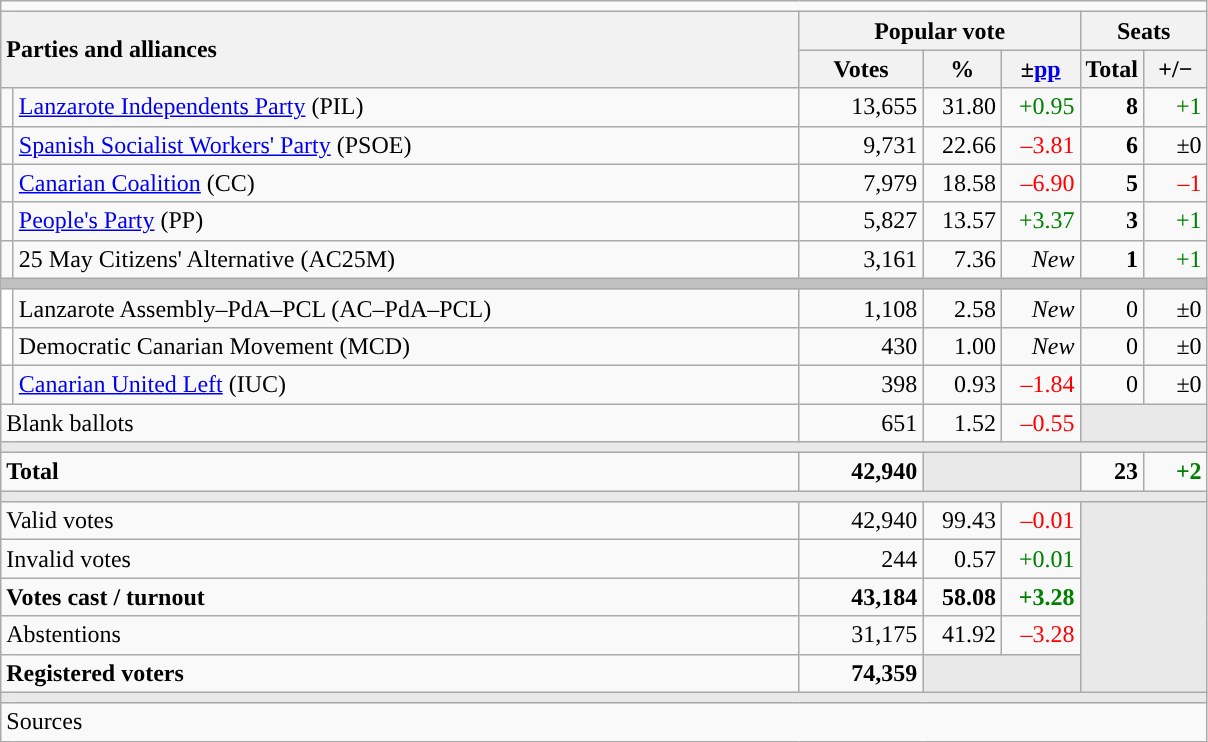<table class="wikitable" style="text-align:right;">
<tr>
<td colspan="7"></td>
</tr>
<tr>
<th style="text-align:left;" rowspan="2" colspan="2" width="525">Parties and alliances</th>
<th colspan="3">Popular vote</th>
<th colspan="2">Seats</th>
</tr>
<tr>
<th width="75">Votes</th>
<th width="45">%</th>
<th width="45">±<a href='#'>pp</a></th>
<th width="35">Total</th>
<th width="35">+/−</th>
</tr>
<tr>
<td width="1" style="color:inherit;background:"></td>
<td align="left"><a href='#'>Lanzarote Independents Party</a> (PIL)</td>
<td>13,655</td>
<td>31.80</td>
<td style="color:green;">+0.95</td>
<td><strong>8</strong></td>
<td style="color:green;">+1</td>
</tr>
<tr>
<td style="color:inherit;background:"></td>
<td align="left"><a href='#'>Spanish Socialist Workers' Party</a> (PSOE)</td>
<td>9,731</td>
<td>22.66</td>
<td style="color:red;">–3.81</td>
<td><strong>6</strong></td>
<td>±0</td>
</tr>
<tr>
<td style="color:inherit;background:"></td>
<td align="left"><a href='#'>Canarian Coalition</a> (CC)</td>
<td>7,979</td>
<td>18.58</td>
<td style="color:red;">–6.90</td>
<td><strong>5</strong></td>
<td style="color:red;">–1</td>
</tr>
<tr>
<td style="color:inherit;background:"></td>
<td align="left"><a href='#'>People's Party</a> (PP)</td>
<td>5,827</td>
<td>13.57</td>
<td style="color:green;">+3.37</td>
<td><strong>3</strong></td>
<td style="color:green;">+1</td>
</tr>
<tr>
<td style="color:inherit;background:"></td>
<td align="left">25 May Citizens' Alternative (AC25M)</td>
<td>3,161</td>
<td>7.36</td>
<td><em>New</em></td>
<td><strong>1</strong></td>
<td style="color:green;">+1</td>
</tr>
<tr>
<td colspan="7" bgcolor="#C0C0C0"></td>
</tr>
<tr>
<td bgcolor="white"></td>
<td align="left">Lanzarote Assembly–PdA–PCL (AC–PdA–PCL)</td>
<td>1,108</td>
<td>2.58</td>
<td><em>New</em></td>
<td>0</td>
<td>±0</td>
</tr>
<tr>
<td bgcolor="white"></td>
<td align="left">Democratic Canarian Movement (MCD)</td>
<td>430</td>
<td>1.00</td>
<td><em>New</em></td>
<td>0</td>
<td>±0</td>
</tr>
<tr>
<td style="color:inherit;background:"></td>
<td align="left"><a href='#'>Canarian United Left</a> (IUC)</td>
<td>398</td>
<td>0.93</td>
<td style="color:red;">–1.84</td>
<td>0</td>
<td>±0</td>
</tr>
<tr>
<td align="left" colspan="2">Blank ballots</td>
<td>651</td>
<td>1.52</td>
<td style="color:red;">–0.55</td>
<td bgcolor="#E9E9E9" colspan="2"></td>
</tr>
<tr>
<td colspan="7" bgcolor="#E9E9E9"></td>
</tr>
<tr style="font-weight:bold;">
<td align="left" colspan="2">Total</td>
<td>42,940</td>
<td bgcolor="#E9E9E9" colspan="2"></td>
<td>23</td>
<td style="color:green;">+2</td>
</tr>
<tr>
<td colspan="7" bgcolor="#E9E9E9"></td>
</tr>
<tr>
<td align="left" colspan="2">Valid votes</td>
<td>42,940</td>
<td>99.43</td>
<td style="color:red;">–0.01</td>
<td bgcolor="#E9E9E9" colspan="2" rowspan="5"></td>
</tr>
<tr>
<td align="left" colspan="2">Invalid votes</td>
<td>244</td>
<td>0.57</td>
<td style="color:green;">+0.01</td>
</tr>
<tr style="font-weight:bold;">
<td align="left" colspan="2">Votes cast / turnout</td>
<td>43,184</td>
<td>58.08</td>
<td style="color:green;">+3.28</td>
</tr>
<tr>
<td align="left" colspan="2">Abstentions</td>
<td>31,175</td>
<td>41.92</td>
<td style="color:red;">–3.28</td>
</tr>
<tr style="font-weight:bold;">
<td align="left" colspan="2">Registered voters</td>
<td>74,359</td>
<td bgcolor="#E9E9E9" colspan="2"></td>
</tr>
<tr>
<td colspan="7" bgcolor="#E9E9E9"></td>
</tr>
<tr>
<td align="left" colspan="7">Sources</td>
</tr>
</table>
